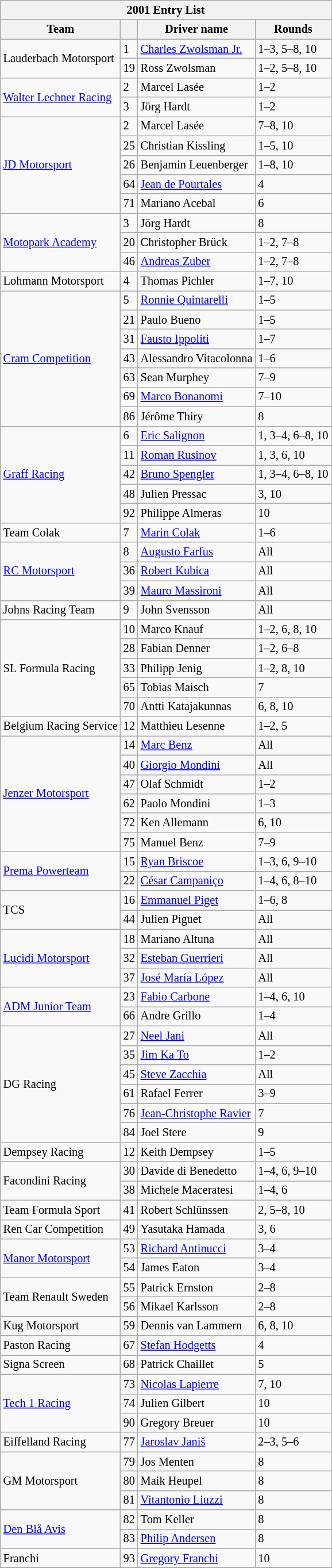<table class="wikitable" style="font-size:85%">
<tr>
<th colspan=4>2001 Entry List</th>
</tr>
<tr>
<th>Team</th>
<th></th>
<th>Driver name</th>
<th>Rounds</th>
</tr>
<tr>
<td rowspan=2> Lauderbach Motorsport</td>
<td>1</td>
<td> <a href='#'>Charles Zwolsman Jr.</a></td>
<td>1–3, 5–8, 10</td>
</tr>
<tr>
<td>19</td>
<td> Ross Zwolsman</td>
<td>1–2, 5–8, 10</td>
</tr>
<tr>
<td rowspan=2> <a href='#'>Walter Lechner Racing</a></td>
<td>2</td>
<td> Marcel Lasée</td>
<td>1–2</td>
</tr>
<tr>
<td>3</td>
<td> Jörg Hardt</td>
<td>1–2</td>
</tr>
<tr>
<td rowspan=5> <a href='#'>JD Motorsport</a></td>
<td>2</td>
<td> Marcel Lasée</td>
<td>7–8, 10</td>
</tr>
<tr>
<td>25</td>
<td> Christian Kissling</td>
<td>1–5, 10</td>
</tr>
<tr>
<td>26</td>
<td> Benjamin Leuenberger</td>
<td>1–8, 10</td>
</tr>
<tr>
<td>64</td>
<td> <a href='#'>Jean de Pourtales</a></td>
<td>4</td>
</tr>
<tr>
<td>71</td>
<td> Mariano Acebal</td>
<td>6</td>
</tr>
<tr>
<td rowspan=3> <a href='#'>Motopark Academy</a></td>
<td>3</td>
<td> Jörg Hardt</td>
<td>8</td>
</tr>
<tr>
<td>20</td>
<td> Christopher Brück</td>
<td>1–2, 7–8</td>
</tr>
<tr>
<td>46</td>
<td> <a href='#'>Andreas Zuber</a></td>
<td>1–2, 7–8</td>
</tr>
<tr>
<td> Lohmann Motorsport</td>
<td>4</td>
<td> Thomas Pichler</td>
<td>1–7, 10</td>
</tr>
<tr>
<td rowspan=7> <a href='#'>Cram Competition</a></td>
<td>5</td>
<td> <a href='#'>Ronnie Quintarelli</a></td>
<td>1–5</td>
</tr>
<tr>
<td>21</td>
<td> Paulo Bueno</td>
<td>1–5</td>
</tr>
<tr>
<td>31</td>
<td> <a href='#'>Fausto Ippoliti</a></td>
<td>1–7</td>
</tr>
<tr>
<td>43</td>
<td> Alessandro Vitacolonna</td>
<td>1–6</td>
</tr>
<tr>
<td>63</td>
<td> Sean Murphey</td>
<td>7–9</td>
</tr>
<tr>
<td>69</td>
<td> <a href='#'>Marco Bonanomi</a></td>
<td>7–10</td>
</tr>
<tr>
<td>86</td>
<td> Jérôme Thiry</td>
<td>8</td>
</tr>
<tr>
<td rowspan=5> <a href='#'>Graff Racing</a></td>
<td>6</td>
<td> <a href='#'>Eric Salignon</a></td>
<td>1, 3–4, 6–8, 10</td>
</tr>
<tr>
<td>11</td>
<td> <a href='#'>Roman Rusinov</a></td>
<td>1, 3, 6, 10</td>
</tr>
<tr>
<td>42</td>
<td> <a href='#'>Bruno Spengler</a></td>
<td>1, 3–4, 6–8, 10</td>
</tr>
<tr>
<td>48</td>
<td> Julien Pressac</td>
<td>3, 10</td>
</tr>
<tr>
<td>92</td>
<td> Philippe Almeras</td>
<td>10</td>
</tr>
<tr>
<td> Team Colak</td>
<td>7</td>
<td> <a href='#'>Marin Colak</a></td>
<td>1–6</td>
</tr>
<tr>
<td rowspan=3> <a href='#'>RC Motorsport</a></td>
<td>8</td>
<td> <a href='#'>Augusto Farfus</a></td>
<td>All</td>
</tr>
<tr>
<td>36</td>
<td> <a href='#'>Robert Kubica</a></td>
<td>All</td>
</tr>
<tr>
<td>39</td>
<td> <a href='#'>Mauro Massironi</a></td>
<td>All</td>
</tr>
<tr>
<td> Johns Racing Team</td>
<td>9</td>
<td> John Svensson</td>
<td>All</td>
</tr>
<tr>
<td rowspan=5> SL Formula Racing</td>
<td>10</td>
<td> Marco Knauf</td>
<td>1–2, 6, 8, 10</td>
</tr>
<tr>
<td>28</td>
<td> Fabian Denner</td>
<td>1–2, 6–8</td>
</tr>
<tr>
<td>33</td>
<td> Philipp Jenig</td>
<td>1–2, 8, 10</td>
</tr>
<tr>
<td>65</td>
<td> Tobias Maisch</td>
<td>7</td>
</tr>
<tr>
<td>70</td>
<td> Antti Katajakunnas</td>
<td>6, 8, 10</td>
</tr>
<tr>
<td> Belgium Racing Service</td>
<td>12</td>
<td> Matthieu Lesenne</td>
<td>1–2, 5</td>
</tr>
<tr>
<td rowspan=6> <a href='#'>Jenzer Motorsport</a></td>
<td>14</td>
<td> <a href='#'>Marc Benz</a></td>
<td>All</td>
</tr>
<tr>
<td>40</td>
<td> <a href='#'>Giorgio Mondini</a></td>
<td>All</td>
</tr>
<tr>
<td>47</td>
<td> Olaf Schmidt</td>
<td>1–2</td>
</tr>
<tr>
<td>62</td>
<td> Paolo Mondini</td>
<td>1–3</td>
</tr>
<tr>
<td>72</td>
<td> Ken Allemann</td>
<td>6, 10</td>
</tr>
<tr>
<td>75</td>
<td> Manuel Benz</td>
<td>7–9</td>
</tr>
<tr>
<td rowspan=2> <a href='#'>Prema Powerteam</a></td>
<td>15</td>
<td> <a href='#'>Ryan Briscoe</a></td>
<td>1–3, 6, 9–10</td>
</tr>
<tr>
<td>22</td>
<td> <a href='#'>César Campaniço</a></td>
<td>1–4, 6, 8–10</td>
</tr>
<tr>
<td rowspan=2> TCS</td>
<td>16</td>
<td> <a href='#'>Emmanuel Piget</a></td>
<td>1–6, 8</td>
</tr>
<tr>
<td>44</td>
<td> Julien Piguet</td>
<td>All</td>
</tr>
<tr>
<td rowspan=3> <a href='#'>Lucidi Motorsport</a></td>
<td>18</td>
<td> Mariano Altuna</td>
<td>All</td>
</tr>
<tr>
<td>32</td>
<td> <a href='#'>Esteban Guerrieri</a></td>
<td>All</td>
</tr>
<tr>
<td>37</td>
<td> <a href='#'>José María López</a></td>
<td>All</td>
</tr>
<tr>
<td rowspan=2> <a href='#'>ADM Junior Team</a></td>
<td>23</td>
<td> <a href='#'>Fabio Carbone</a></td>
<td>1–4, 6, 10</td>
</tr>
<tr>
<td>66</td>
<td> Andre Grillo</td>
<td>1–4</td>
</tr>
<tr>
<td rowspan=6> DG Racing</td>
<td>27</td>
<td> <a href='#'>Neel Jani</a></td>
<td>All</td>
</tr>
<tr>
<td>35</td>
<td> <a href='#'>Jim Ka To</a></td>
<td>1–2</td>
</tr>
<tr>
<td>45</td>
<td> <a href='#'>Steve Zacchia</a></td>
<td>All</td>
</tr>
<tr>
<td>61</td>
<td> Rafael Ferrer</td>
<td>3–9</td>
</tr>
<tr>
<td>76</td>
<td> <a href='#'>Jean-Christophe Ravier</a></td>
<td>7</td>
</tr>
<tr>
<td>84</td>
<td> Joel Stere</td>
<td>9</td>
</tr>
<tr>
<td> Dempsey Racing</td>
<td>12</td>
<td> Keith Dempsey</td>
<td>1–5</td>
</tr>
<tr>
<td rowspan=2> Facondini Racing</td>
<td>30</td>
<td> Davide di Benedetto</td>
<td>1–4, 6, 9–10</td>
</tr>
<tr>
<td>38</td>
<td> Michele Maceratesi</td>
<td>1–4, 6</td>
</tr>
<tr>
<td> Team Formula Sport</td>
<td>41</td>
<td> Robert Schlünssen</td>
<td>2, 5–8, 10</td>
</tr>
<tr>
<td> Ren Car Competition</td>
<td>49</td>
<td> Yasutaka Hamada</td>
<td>3, 6</td>
</tr>
<tr>
<td rowspan=2> <a href='#'>Manor Motorsport</a></td>
<td>53</td>
<td> <a href='#'>Richard Antinucci</a></td>
<td>3–4</td>
</tr>
<tr>
<td>54</td>
<td> James Eaton</td>
<td>3–4</td>
</tr>
<tr>
<td rowspan=2> Team Renault Sweden</td>
<td>55</td>
<td> Patrick Ernston</td>
<td>2–8</td>
</tr>
<tr>
<td>56</td>
<td> Mikael Karlsson</td>
<td>2–8</td>
</tr>
<tr>
<td> Kug Motorsport</td>
<td>59</td>
<td> Dennis van Lammern</td>
<td>6, 8, 10</td>
</tr>
<tr>
<td> Paston Racing</td>
<td>67</td>
<td> <a href='#'>Stefan Hodgetts</a></td>
<td>4</td>
</tr>
<tr>
<td> Signa Screen</td>
<td>68</td>
<td> Patrick Chaillet</td>
<td>5</td>
</tr>
<tr>
<td rowspan=3> <a href='#'>Tech 1 Racing</a></td>
<td>73</td>
<td> <a href='#'>Nicolas Lapierre</a></td>
<td>7, 10</td>
</tr>
<tr>
<td>74</td>
<td> Julien Gilbert</td>
<td>10</td>
</tr>
<tr>
<td>90</td>
<td> Gregory Breuer</td>
<td>10</td>
</tr>
<tr>
<td> Eiffelland Racing</td>
<td>77</td>
<td> <a href='#'>Jaroslav Janiš</a></td>
<td>2–3, 5–6</td>
</tr>
<tr>
<td rowspan=3> GM Motorsport</td>
<td>79</td>
<td> Jos Menten</td>
<td>8</td>
</tr>
<tr>
<td>80</td>
<td> Maik Heupel</td>
<td>8</td>
</tr>
<tr>
<td>81</td>
<td> <a href='#'>Vitantonio Liuzzi</a></td>
<td>8</td>
</tr>
<tr>
<td rowspan=2> <a href='#'>Den Blå Avis</a></td>
<td>82</td>
<td> Tom Keller</td>
<td>8</td>
</tr>
<tr>
<td>83</td>
<td> <a href='#'>Philip Andersen</a></td>
<td>8</td>
</tr>
<tr>
<td> Franchi</td>
<td>93</td>
<td> <a href='#'>Gregory Franchi</a></td>
<td>10</td>
</tr>
<tr>
</tr>
</table>
